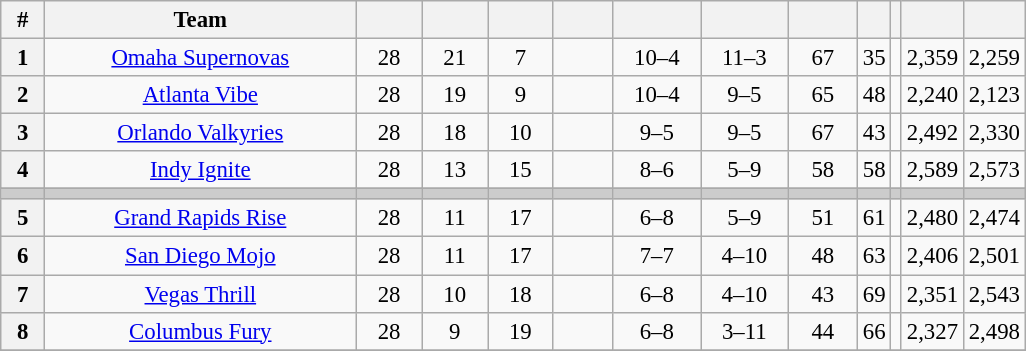<table class="wikitable" style="width:45em; font-size:95%; text-align:center">
<tr>
<th width="5%">#</th>
<th width="37%">Team</th>
<th width="7.5%"></th>
<th width="7.5%"></th>
<th width="7.5%"></th>
<th width="7.5%"></th>
<th width="10%"></th>
<th width="10%"></th>
<th width="10%"></th>
<th width="10%"></th>
<th width="10%"></th>
<th width="10%"></th>
<th width="10%"></th>
</tr>
<tr>
<th>1</th>
<td><a href='#'>Omaha Supernovas</a></td>
<td>28</td>
<td>21</td>
<td>7</td>
<td></td>
<td>10–4</td>
<td>11–3</td>
<td>67</td>
<td>35</td>
<td></td>
<td>2,359</td>
<td>2,259</td>
</tr>
<tr>
<th>2</th>
<td><a href='#'>Atlanta Vibe</a></td>
<td>28</td>
<td>19</td>
<td>9</td>
<td></td>
<td>10–4</td>
<td>9–5</td>
<td>65</td>
<td>48</td>
<td></td>
<td>2,240</td>
<td>2,123</td>
</tr>
<tr>
<th>3</th>
<td><a href='#'>Orlando Valkyries</a></td>
<td>28</td>
<td>18</td>
<td>10</td>
<td></td>
<td>9–5</td>
<td>9–5</td>
<td>67</td>
<td>43</td>
<td></td>
<td>2,492</td>
<td>2,330</td>
</tr>
<tr>
<th>4</th>
<td><a href='#'>Indy Ignite</a></td>
<td>28</td>
<td>13</td>
<td>15</td>
<td></td>
<td>8–6</td>
<td>5–9</td>
<td>58</td>
<td>58</td>
<td></td>
<td>2,589</td>
<td>2,573</td>
</tr>
<tr>
</tr>
<tr bgcolor="#cccccc">
<td></td>
<td></td>
<td></td>
<td></td>
<td></td>
<td></td>
<td></td>
<td></td>
<td></td>
<td></td>
<td></td>
<td></td>
<td></td>
</tr>
<tr>
<th>5</th>
<td><a href='#'>Grand Rapids Rise</a></td>
<td>28</td>
<td>11</td>
<td>17</td>
<td></td>
<td>6–8</td>
<td>5–9</td>
<td>51</td>
<td>61</td>
<td></td>
<td>2,480</td>
<td>2,474</td>
</tr>
<tr>
<th>6</th>
<td><a href='#'>San Diego Mojo</a></td>
<td>28</td>
<td>11</td>
<td>17</td>
<td></td>
<td>7–7</td>
<td>4–10</td>
<td>48</td>
<td>63</td>
<td></td>
<td>2,406</td>
<td>2,501</td>
</tr>
<tr>
<th>7</th>
<td><a href='#'>Vegas Thrill</a></td>
<td>28</td>
<td>10</td>
<td>18</td>
<td></td>
<td>6–8</td>
<td>4–10</td>
<td>43</td>
<td>69</td>
<td></td>
<td>2,351</td>
<td>2,543</td>
</tr>
<tr>
<th>8</th>
<td><a href='#'>Columbus Fury</a></td>
<td>28</td>
<td>9</td>
<td>19</td>
<td></td>
<td>6–8</td>
<td>3–11</td>
<td>44</td>
<td>66</td>
<td></td>
<td>2,327</td>
<td>2,498</td>
</tr>
<tr>
</tr>
</table>
